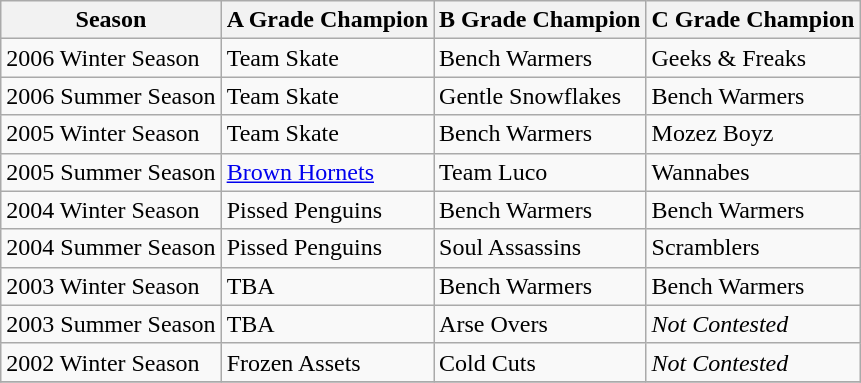<table class="wikitable">
<tr>
<th>Season</th>
<th>A Grade Champion</th>
<th>B Grade Champion</th>
<th>C Grade Champion</th>
</tr>
<tr>
<td>2006 Winter Season</td>
<td>Team Skate</td>
<td>Bench Warmers</td>
<td>Geeks & Freaks</td>
</tr>
<tr>
<td>2006 Summer Season</td>
<td>Team Skate</td>
<td>Gentle Snowflakes</td>
<td>Bench Warmers</td>
</tr>
<tr>
<td>2005 Winter Season</td>
<td>Team Skate</td>
<td>Bench Warmers</td>
<td>Mozez Boyz</td>
</tr>
<tr>
<td>2005 Summer Season</td>
<td><a href='#'>Brown Hornets</a></td>
<td>Team Luco</td>
<td>Wannabes</td>
</tr>
<tr>
<td>2004 Winter Season</td>
<td>Pissed Penguins</td>
<td>Bench Warmers</td>
<td>Bench Warmers</td>
</tr>
<tr>
<td>2004 Summer Season</td>
<td>Pissed Penguins</td>
<td>Soul Assassins</td>
<td>Scramblers</td>
</tr>
<tr>
<td>2003 Winter Season</td>
<td>TBA</td>
<td>Bench Warmers</td>
<td>Bench Warmers</td>
</tr>
<tr>
<td>2003 Summer Season</td>
<td>TBA</td>
<td>Arse Overs</td>
<td><em>Not Contested</em></td>
</tr>
<tr>
<td>2002 Winter Season</td>
<td>Frozen Assets</td>
<td>Cold Cuts</td>
<td><em>Not Contested</em></td>
</tr>
<tr>
</tr>
</table>
